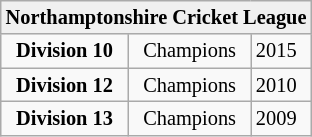<table class="wikitable" style="font-size:85%">
<tr>
<td colspan=3; style="background:#f0f0f0; text-align: center; font-weight: bold;">Northamptonshire Cricket League</td>
</tr>
<tr>
<td style="text-align: center; font-weight: bold;">Division 10</td>
<td style="text-align: center;">Champions</td>
<td style="text-align: left;">2015</td>
</tr>
<tr>
<td style="text-align: center; font-weight: bold;">Division 12</td>
<td style="text-align: center;">Champions</td>
<td style="text-align: left;">2010</td>
</tr>
<tr>
<td style="text-align: center; font-weight: bold;">Division 13</td>
<td style="text-align: center;">Champions</td>
<td style="text-align: left;">2009</td>
</tr>
</table>
